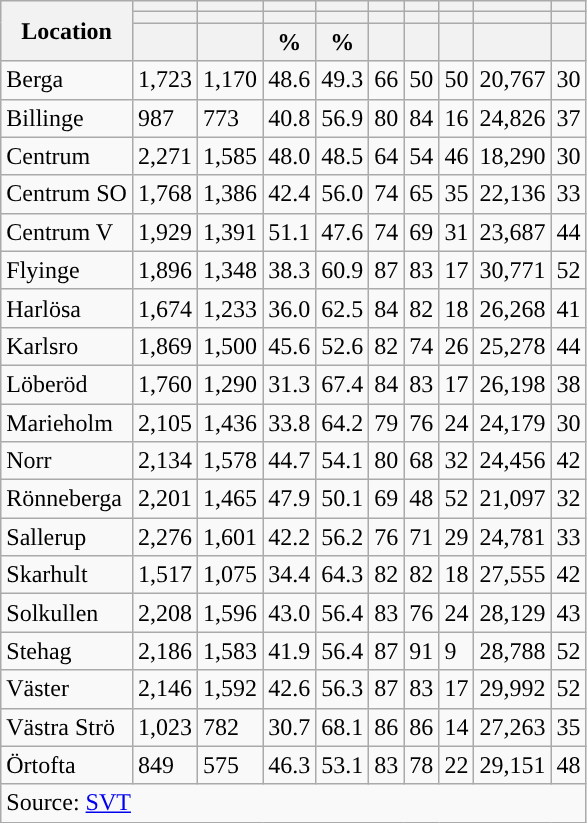<table role="presentation" class="wikitable sortable mw-collapsible">
<tr>
<th rowspan="3">Location</th>
<th></th>
<th></th>
<th></th>
<th></th>
<th></th>
<th></th>
<th></th>
<th></th>
<th></th>
</tr>
<tr>
<th></th>
<th></th>
<th style="background:"></th>
<th style="background:"></th>
<th></th>
<th></th>
<th></th>
<th></th>
<th></th>
</tr>
<tr>
<th data-sort-type="number"></th>
<th data-sort-type="number"></th>
<th data-sort-type="number">%</th>
<th data-sort-type="number">%</th>
<th data-sort-type="number"></th>
<th data-sort-type="number"></th>
<th data-sort-type="number"></th>
<th data-sort-type="number"></th>
<th data-sort-type="number"></th>
</tr>
<tr>
<td align="left">Berga</td>
<td>1,723</td>
<td>1,170</td>
<td>48.6</td>
<td>49.3</td>
<td>66</td>
<td>50</td>
<td>50</td>
<td>20,767</td>
<td>30</td>
</tr>
<tr>
<td align="left">Billinge</td>
<td>987</td>
<td>773</td>
<td>40.8</td>
<td>56.9</td>
<td>80</td>
<td>84</td>
<td>16</td>
<td>24,826</td>
<td>37</td>
</tr>
<tr>
<td align="left">Centrum</td>
<td>2,271</td>
<td>1,585</td>
<td>48.0</td>
<td>48.5</td>
<td>64</td>
<td>54</td>
<td>46</td>
<td>18,290</td>
<td>30</td>
</tr>
<tr>
<td align="left">Centrum SO</td>
<td>1,768</td>
<td>1,386</td>
<td>42.4</td>
<td>56.0</td>
<td>74</td>
<td>65</td>
<td>35</td>
<td>22,136</td>
<td>33</td>
</tr>
<tr>
<td align="left">Centrum V</td>
<td>1,929</td>
<td>1,391</td>
<td>51.1</td>
<td>47.6</td>
<td>74</td>
<td>69</td>
<td>31</td>
<td>23,687</td>
<td>44</td>
</tr>
<tr>
<td align="left">Flyinge</td>
<td>1,896</td>
<td>1,348</td>
<td>38.3</td>
<td>60.9</td>
<td>87</td>
<td>83</td>
<td>17</td>
<td>30,771</td>
<td>52</td>
</tr>
<tr>
<td align="left">Harlösa</td>
<td>1,674</td>
<td>1,233</td>
<td>36.0</td>
<td>62.5</td>
<td>84</td>
<td>82</td>
<td>18</td>
<td>26,268</td>
<td>41</td>
</tr>
<tr>
<td align="left">Karlsro</td>
<td>1,869</td>
<td>1,500</td>
<td>45.6</td>
<td>52.6</td>
<td>82</td>
<td>74</td>
<td>26</td>
<td>25,278</td>
<td>44</td>
</tr>
<tr>
<td align="left">Löberöd</td>
<td>1,760</td>
<td>1,290</td>
<td>31.3</td>
<td>67.4</td>
<td>84</td>
<td>83</td>
<td>17</td>
<td>26,198</td>
<td>38</td>
</tr>
<tr>
<td align="left">Marieholm</td>
<td>2,105</td>
<td>1,436</td>
<td>33.8</td>
<td>64.2</td>
<td>79</td>
<td>76</td>
<td>24</td>
<td>24,179</td>
<td>30</td>
</tr>
<tr>
<td align="left">Norr</td>
<td>2,134</td>
<td>1,578</td>
<td>44.7</td>
<td>54.1</td>
<td>80</td>
<td>68</td>
<td>32</td>
<td>24,456</td>
<td>42</td>
</tr>
<tr>
<td align="left">Rönneberga</td>
<td>2,201</td>
<td>1,465</td>
<td>47.9</td>
<td>50.1</td>
<td>69</td>
<td>48</td>
<td>52</td>
<td>21,097</td>
<td>32</td>
</tr>
<tr>
<td align="left">Sallerup</td>
<td>2,276</td>
<td>1,601</td>
<td>42.2</td>
<td>56.2</td>
<td>76</td>
<td>71</td>
<td>29</td>
<td>24,781</td>
<td>33</td>
</tr>
<tr>
<td align="left">Skarhult</td>
<td>1,517</td>
<td>1,075</td>
<td>34.4</td>
<td>64.3</td>
<td>82</td>
<td>82</td>
<td>18</td>
<td>27,555</td>
<td>42</td>
</tr>
<tr>
<td align="left">Solkullen</td>
<td>2,208</td>
<td>1,596</td>
<td>43.0</td>
<td>56.4</td>
<td>83</td>
<td>76</td>
<td>24</td>
<td>28,129</td>
<td>43</td>
</tr>
<tr>
<td align="left">Stehag</td>
<td>2,186</td>
<td>1,583</td>
<td>41.9</td>
<td>56.4</td>
<td>87</td>
<td>91</td>
<td>9</td>
<td>28,788</td>
<td>52</td>
</tr>
<tr>
<td align="left">Väster</td>
<td>2,146</td>
<td>1,592</td>
<td>42.6</td>
<td>56.3</td>
<td>87</td>
<td>83</td>
<td>17</td>
<td>29,992</td>
<td>52</td>
</tr>
<tr>
<td align="left">Västra Strö</td>
<td>1,023</td>
<td>782</td>
<td>30.7</td>
<td>68.1</td>
<td>86</td>
<td>86</td>
<td>14</td>
<td>27,263</td>
<td>35</td>
</tr>
<tr>
<td align="left">Örtofta</td>
<td>849</td>
<td>575</td>
<td>46.3</td>
<td>53.1</td>
<td>83</td>
<td>78</td>
<td>22</td>
<td>29,151</td>
<td>48</td>
</tr>
<tr>
<td colspan="10" align="left">Source: <a href='#'>SVT</a></td>
</tr>
</table>
